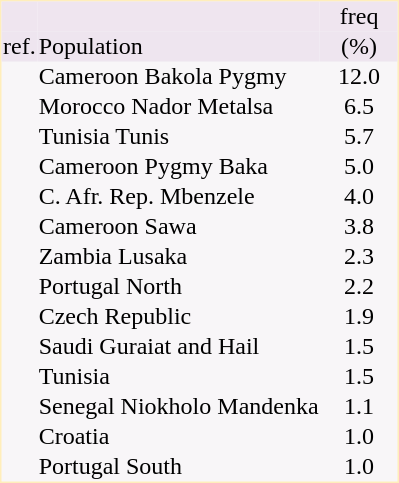<table border="0" cellspacing="0" cellpadding="1" align="left" style="text-align:center; margin-right: 1em;  border:1px #ffeebb solid; background:#f8f6f8; ">
<tr style="background:#efe5ef">
<td></td>
<td></td>
<td>freq</td>
</tr>
<tr style="background:#eee5ef">
<td>ref.</td>
<td align="left">Population</td>
<td style="width:50px">(%)</td>
</tr>
<tr>
<td></td>
<td align="left">Cameroon Bakola Pygmy</td>
<td>12.0</td>
</tr>
<tr>
<td></td>
<td align="left">Morocco Nador Metalsa</td>
<td>6.5</td>
</tr>
<tr>
<td></td>
<td align="left">Tunisia Tunis</td>
<td>5.7</td>
</tr>
<tr>
<td></td>
<td align="left">Cameroon Pygmy Baka</td>
<td>5.0</td>
</tr>
<tr>
<td></td>
<td align="left">C. Afr. Rep. Mbenzele</td>
<td>4.0</td>
</tr>
<tr>
<td></td>
<td align="left">Cameroon Sawa</td>
<td>3.8</td>
</tr>
<tr>
<td></td>
<td align="left">Zambia Lusaka</td>
<td>2.3</td>
</tr>
<tr>
<td></td>
<td align="left">Portugal North</td>
<td>2.2</td>
</tr>
<tr>
<td></td>
<td align="left">Czech Republic</td>
<td>1.9</td>
</tr>
<tr>
<td></td>
<td align="left">Saudi Guraiat and Hail</td>
<td>1.5</td>
</tr>
<tr>
<td></td>
<td align="left">Tunisia</td>
<td>1.5</td>
</tr>
<tr>
<td></td>
<td align="left">Senegal Niokholo Mandenka</td>
<td>1.1</td>
</tr>
<tr>
<td></td>
<td align="left">Croatia</td>
<td>1.0</td>
</tr>
<tr>
<td></td>
<td align="left">Portugal South</td>
<td>1.0</td>
</tr>
</table>
